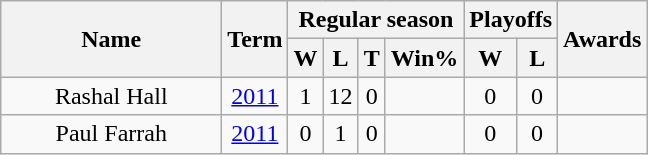<table class="wikitable">
<tr>
<th rowspan="2" style="width:140px;">Name</th>
<th rowspan="2">Term</th>
<th colspan="4">Regular season</th>
<th colspan="2">Playoffs</th>
<th rowspan="2">Awards</th>
</tr>
<tr>
<th>W</th>
<th>L</th>
<th>T</th>
<th>Win%</th>
<th>W</th>
<th>L</th>
</tr>
<tr>
<td style="text-align:center;">Rashal Hall</td>
<td style="text-align:center;"><a href='#'>2011</a></td>
<td style="text-align:center;">1</td>
<td style="text-align:center;">12</td>
<td style="text-align:center;">0</td>
<td style="text-align:center;"></td>
<td style="text-align:center;">0</td>
<td style="text-align:center;">0</td>
<td style="text-align:center;"></td>
</tr>
<tr>
<td style="text-align:center;">Paul Farrah</td>
<td style="text-align:center;"><a href='#'>2011</a></td>
<td style="text-align:center;">0</td>
<td style="text-align:center;">1</td>
<td style="text-align:center;">0</td>
<td style="text-align:center;"></td>
<td style="text-align:center;">0</td>
<td style="text-align:center;">0</td>
<td style="text-align:center;"></td>
</tr>
</table>
